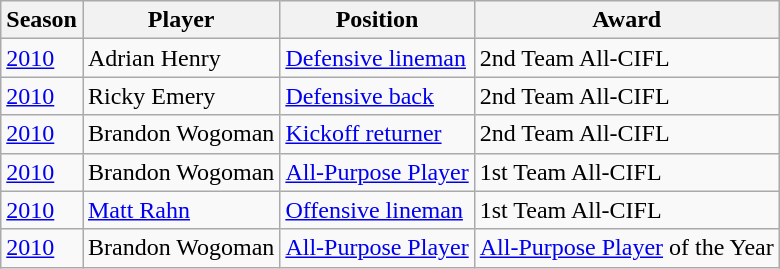<table class="wikitable">
<tr>
<th>Season</th>
<th>Player</th>
<th>Position</th>
<th>Award</th>
</tr>
<tr>
<td><a href='#'>2010</a></td>
<td>Adrian Henry</td>
<td><a href='#'>Defensive lineman</a></td>
<td>2nd Team All-CIFL</td>
</tr>
<tr>
<td><a href='#'>2010</a></td>
<td>Ricky Emery</td>
<td><a href='#'>Defensive back</a></td>
<td>2nd Team All-CIFL</td>
</tr>
<tr>
<td><a href='#'>2010</a></td>
<td>Brandon Wogoman</td>
<td><a href='#'>Kickoff returner</a></td>
<td>2nd Team All-CIFL</td>
</tr>
<tr>
<td><a href='#'>2010</a></td>
<td>Brandon Wogoman</td>
<td><a href='#'>All-Purpose Player</a></td>
<td>1st Team All-CIFL</td>
</tr>
<tr>
<td><a href='#'>2010</a></td>
<td><a href='#'>Matt Rahn</a></td>
<td><a href='#'>Offensive lineman</a></td>
<td>1st Team All-CIFL</td>
</tr>
<tr>
<td><a href='#'>2010</a></td>
<td>Brandon Wogoman</td>
<td><a href='#'>All-Purpose Player</a></td>
<td><a href='#'>All-Purpose Player</a> of the Year</td>
</tr>
</table>
